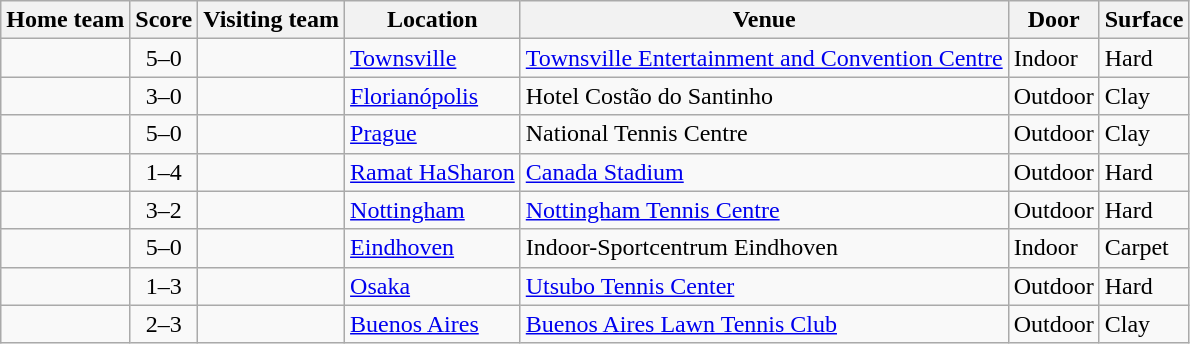<table class="wikitable" style="border:1px solid #aaa;">
<tr>
<th>Home team</th>
<th>Score</th>
<th>Visiting team</th>
<th>Location</th>
<th>Venue</th>
<th>Door</th>
<th>Surface</th>
</tr>
<tr>
<td><strong></strong></td>
<td style="text-align:center;">5–0</td>
<td></td>
<td><a href='#'>Townsville</a></td>
<td><a href='#'>Townsville Entertainment and Convention Centre</a></td>
<td>Indoor</td>
<td>Hard</td>
</tr>
<tr>
<td><strong></strong></td>
<td style="text-align:center;">3–0</td>
<td></td>
<td><a href='#'>Florianópolis</a></td>
<td>Hotel Costão do Santinho</td>
<td>Outdoor</td>
<td>Clay</td>
</tr>
<tr>
<td><strong></strong></td>
<td style="text-align:center;">5–0</td>
<td></td>
<td><a href='#'>Prague</a></td>
<td>National Tennis Centre</td>
<td>Outdoor</td>
<td>Clay</td>
</tr>
<tr>
<td></td>
<td style="text-align:center;">1–4</td>
<td><strong></strong></td>
<td><a href='#'>Ramat HaSharon</a></td>
<td><a href='#'>Canada Stadium</a></td>
<td>Outdoor</td>
<td>Hard</td>
</tr>
<tr>
<td><strong></strong></td>
<td style="text-align:center;">3–2</td>
<td></td>
<td><a href='#'>Nottingham</a></td>
<td><a href='#'>Nottingham Tennis Centre</a></td>
<td>Outdoor</td>
<td>Hard</td>
</tr>
<tr>
<td><strong></strong></td>
<td style="text-align:center;">5–0</td>
<td></td>
<td><a href='#'>Eindhoven</a></td>
<td>Indoor-Sportcentrum Eindhoven</td>
<td>Indoor</td>
<td>Carpet</td>
</tr>
<tr>
<td></td>
<td style="text-align:center;">1–3</td>
<td><strong></strong></td>
<td><a href='#'>Osaka</a></td>
<td><a href='#'>Utsubo Tennis Center</a></td>
<td>Outdoor</td>
<td>Hard</td>
</tr>
<tr>
<td></td>
<td style="text-align:center;">2–3</td>
<td><strong></strong></td>
<td><a href='#'>Buenos Aires</a></td>
<td><a href='#'>Buenos Aires Lawn Tennis Club</a></td>
<td>Outdoor</td>
<td>Clay</td>
</tr>
</table>
